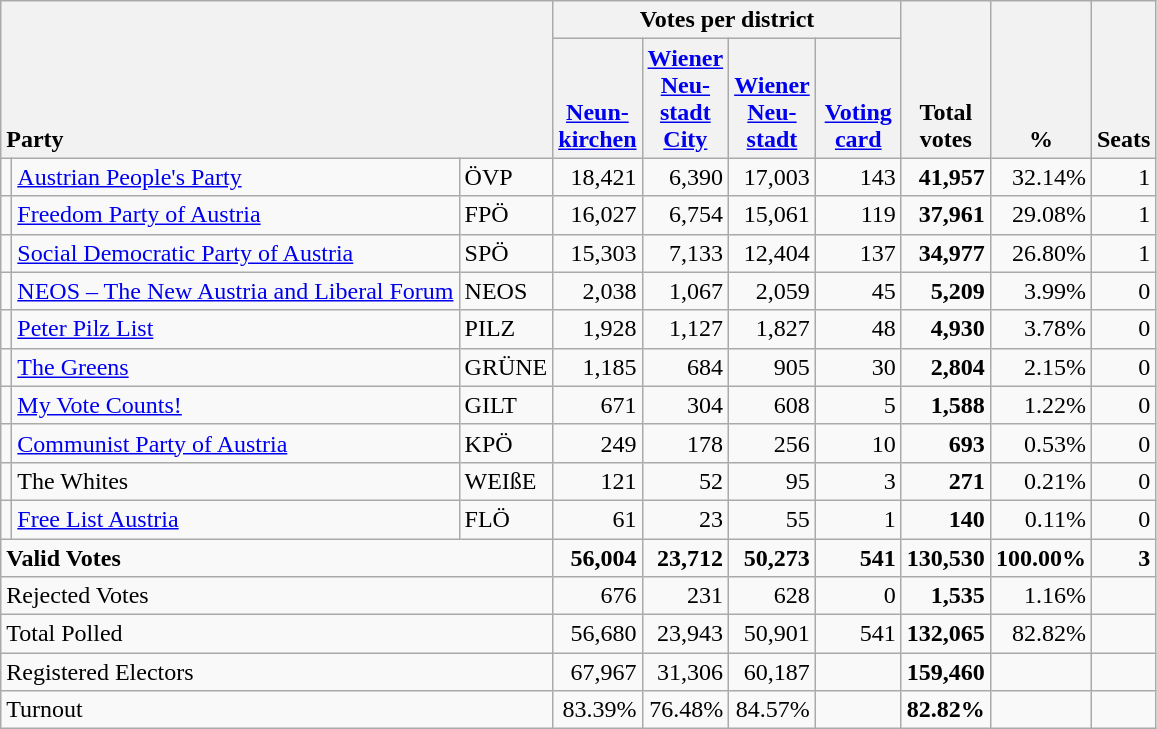<table class="wikitable" border="1" style="text-align:right;">
<tr>
<th style="text-align:left;" valign=bottom rowspan=2 colspan=3>Party</th>
<th colspan=4>Votes per district</th>
<th align=center valign=bottom rowspan=2 width="50">Total<br>votes</th>
<th align=center valign=bottom rowspan=2 width="50">%</th>
<th align=center valign=bottom rowspan=2>Seats</th>
</tr>
<tr>
<th align=center valign=bottom width="50"><a href='#'>Neun-<br>kirchen</a></th>
<th align=center valign=bottom width="50"><a href='#'>Wiener<br>Neu-<br>stadt<br>City</a></th>
<th align=center valign=bottom width="50"><a href='#'>Wiener<br>Neu-<br>stadt</a></th>
<th align=center valign=bottom width="50"><a href='#'>Voting<br>card</a></th>
</tr>
<tr>
<td></td>
<td align=left><a href='#'>Austrian People's Party</a></td>
<td align=left>ÖVP</td>
<td>18,421</td>
<td>6,390</td>
<td>17,003</td>
<td>143</td>
<td><strong>41,957</strong></td>
<td>32.14%</td>
<td>1</td>
</tr>
<tr>
<td></td>
<td align=left><a href='#'>Freedom Party of Austria</a></td>
<td align=left>FPÖ</td>
<td>16,027</td>
<td>6,754</td>
<td>15,061</td>
<td>119</td>
<td><strong>37,961</strong></td>
<td>29.08%</td>
<td>1</td>
</tr>
<tr>
<td></td>
<td align=left><a href='#'>Social Democratic Party of Austria</a></td>
<td align=left>SPÖ</td>
<td>15,303</td>
<td>7,133</td>
<td>12,404</td>
<td>137</td>
<td><strong>34,977</strong></td>
<td>26.80%</td>
<td>1</td>
</tr>
<tr>
<td></td>
<td align=left style="white-space: nowrap;"><a href='#'>NEOS – The New Austria and Liberal Forum</a></td>
<td align=left>NEOS</td>
<td>2,038</td>
<td>1,067</td>
<td>2,059</td>
<td>45</td>
<td><strong>5,209</strong></td>
<td>3.99%</td>
<td>0</td>
</tr>
<tr>
<td></td>
<td align=left><a href='#'>Peter Pilz List</a></td>
<td align=left>PILZ</td>
<td>1,928</td>
<td>1,127</td>
<td>1,827</td>
<td>48</td>
<td><strong>4,930</strong></td>
<td>3.78%</td>
<td>0</td>
</tr>
<tr>
<td></td>
<td align=left><a href='#'>The Greens</a></td>
<td align=left>GRÜNE</td>
<td>1,185</td>
<td>684</td>
<td>905</td>
<td>30</td>
<td><strong>2,804</strong></td>
<td>2.15%</td>
<td>0</td>
</tr>
<tr>
<td></td>
<td align=left><a href='#'>My Vote Counts!</a></td>
<td align=left>GILT</td>
<td>671</td>
<td>304</td>
<td>608</td>
<td>5</td>
<td><strong>1,588</strong></td>
<td>1.22%</td>
<td>0</td>
</tr>
<tr>
<td></td>
<td align=left><a href='#'>Communist Party of Austria</a></td>
<td align=left>KPÖ</td>
<td>249</td>
<td>178</td>
<td>256</td>
<td>10</td>
<td><strong>693</strong></td>
<td>0.53%</td>
<td>0</td>
</tr>
<tr>
<td></td>
<td align=left>The Whites</td>
<td align=left>WEIßE</td>
<td>121</td>
<td>52</td>
<td>95</td>
<td>3</td>
<td><strong>271</strong></td>
<td>0.21%</td>
<td>0</td>
</tr>
<tr>
<td></td>
<td align=left><a href='#'>Free List Austria</a></td>
<td align=left>FLÖ</td>
<td>61</td>
<td>23</td>
<td>55</td>
<td>1</td>
<td><strong>140</strong></td>
<td>0.11%</td>
<td>0</td>
</tr>
<tr style="font-weight:bold">
<td align=left colspan=3>Valid Votes</td>
<td>56,004</td>
<td>23,712</td>
<td>50,273</td>
<td>541</td>
<td>130,530</td>
<td>100.00%</td>
<td>3</td>
</tr>
<tr>
<td align=left colspan=3>Rejected Votes</td>
<td>676</td>
<td>231</td>
<td>628</td>
<td>0</td>
<td><strong>1,535</strong></td>
<td>1.16%</td>
<td></td>
</tr>
<tr>
<td align=left colspan=3>Total Polled</td>
<td>56,680</td>
<td>23,943</td>
<td>50,901</td>
<td>541</td>
<td><strong>132,065</strong></td>
<td>82.82%</td>
<td></td>
</tr>
<tr>
<td align=left colspan=3>Registered Electors</td>
<td>67,967</td>
<td>31,306</td>
<td>60,187</td>
<td></td>
<td><strong>159,460</strong></td>
<td></td>
<td></td>
</tr>
<tr>
<td align=left colspan=3>Turnout</td>
<td>83.39%</td>
<td>76.48%</td>
<td>84.57%</td>
<td></td>
<td><strong>82.82%</strong></td>
<td></td>
<td></td>
</tr>
</table>
